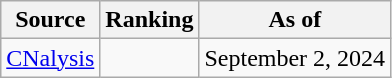<table class="wikitable" style="text-align:center">
<tr>
<th>Source</th>
<th>Ranking</th>
<th>As of</th>
</tr>
<tr>
<td align=left><a href='#'>CNalysis</a></td>
<td></td>
<td>September 2, 2024</td>
</tr>
</table>
